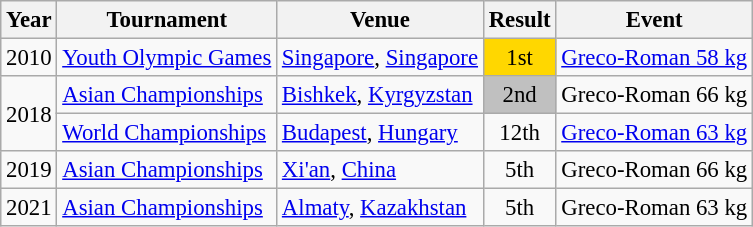<table class="wikitable" style="font-size:95%;">
<tr>
<th>Year</th>
<th>Tournament</th>
<th>Venue</th>
<th>Result</th>
<th>Event</th>
</tr>
<tr>
<td>2010</td>
<td><a href='#'>Youth Olympic Games</a></td>
<td> <a href='#'>Singapore</a>, <a href='#'>Singapore</a></td>
<td align="center" bgcolor=gold>1st</td>
<td><a href='#'>Greco-Roman 58 kg</a></td>
</tr>
<tr>
<td rowspan=2>2018</td>
<td><a href='#'>Asian Championships</a></td>
<td> <a href='#'>Bishkek</a>, <a href='#'>Kyrgyzstan</a></td>
<td align="center" bgcolor=silver>2nd</td>
<td>Greco-Roman 66 kg</td>
</tr>
<tr>
<td><a href='#'>World Championships</a></td>
<td> <a href='#'>Budapest</a>, <a href='#'>Hungary</a></td>
<td align="center">12th</td>
<td><a href='#'>Greco-Roman 63 kg</a></td>
</tr>
<tr>
<td>2019</td>
<td><a href='#'>Asian Championships</a></td>
<td> <a href='#'>Xi'an</a>, <a href='#'>China</a></td>
<td align="center">5th</td>
<td>Greco-Roman 66 kg</td>
</tr>
<tr>
<td>2021</td>
<td><a href='#'>Asian Championships</a></td>
<td> <a href='#'>Almaty</a>, <a href='#'>Kazakhstan</a></td>
<td align="center">5th</td>
<td>Greco-Roman 63 kg</td>
</tr>
</table>
